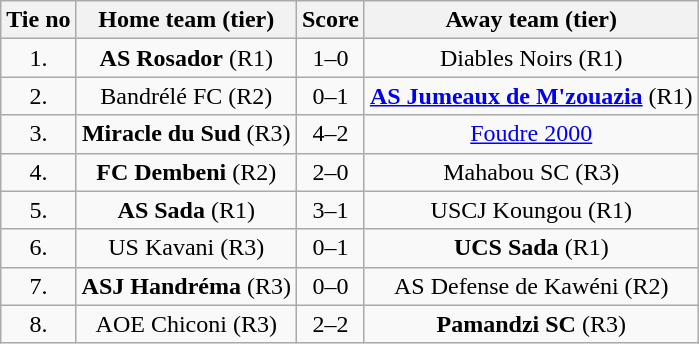<table class="wikitable" style="text-align: center">
<tr>
<th>Tie no</th>
<th>Home team (tier)</th>
<th>Score</th>
<th>Away team (tier)</th>
</tr>
<tr>
<td>1.</td>
<td> <strong>AS Rosador</strong> (R1)</td>
<td>1–0</td>
<td>Diables Noirs (R1) </td>
</tr>
<tr>
<td>2.</td>
<td> Bandrélé FC (R2)</td>
<td>0–1</td>
<td><strong><a href='#'>AS Jumeaux de M'zouazia</a></strong> (R1) </td>
</tr>
<tr>
<td>3.</td>
<td> <strong>Miracle du Sud</strong> (R3)</td>
<td>4–2</td>
<td><a href='#'>Foudre 2000</a> </td>
</tr>
<tr>
<td>4.</td>
<td> <strong>FC Dembeni</strong> (R2)</td>
<td>2–0</td>
<td>Mahabou SC (R3) </td>
</tr>
<tr>
<td>5.</td>
<td> <strong>AS Sada</strong> (R1)</td>
<td>3–1</td>
<td>USCJ Koungou (R1) </td>
</tr>
<tr>
<td>6.</td>
<td> US Kavani (R3)</td>
<td>0–1</td>
<td><strong>UCS Sada</strong> (R1) </td>
</tr>
<tr>
<td>7.</td>
<td> <strong>ASJ Handréma</strong> (R3)</td>
<td>0–0 </td>
<td>AS Defense de Kawéni (R2) </td>
</tr>
<tr>
<td>8.</td>
<td> AOE Chiconi (R3)</td>
<td>2–2 </td>
<td><strong>Pamandzi SC</strong> (R3) </td>
</tr>
</table>
